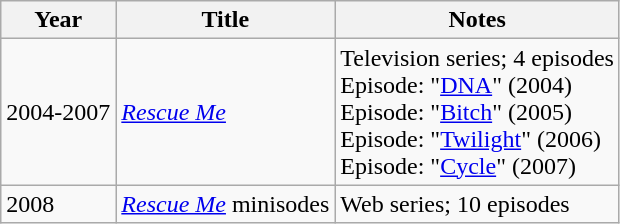<table class="wikitable sortable">
<tr>
<th>Year</th>
<th>Title</th>
<th>Notes</th>
</tr>
<tr>
<td>2004-2007</td>
<td><em><a href='#'>Rescue Me</a></em></td>
<td>Television series; 4 episodes<br>Episode: "<a href='#'>DNA</a>" (2004)<br>Episode: "<a href='#'>Bitch</a>" (2005)<br>Episode: "<a href='#'>Twilight</a>" (2006)<br>Episode: "<a href='#'>Cycle</a>" (2007)</td>
</tr>
<tr>
<td>2008</td>
<td><em><a href='#'>Rescue Me</a></em> minisodes</td>
<td>Web series; 10 episodes</td>
</tr>
</table>
